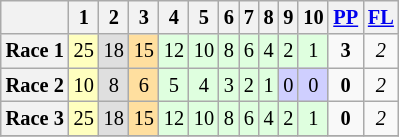<table class="wikitable" style="font-size: 85%">
<tr>
<th></th>
<th>1</th>
<th>2</th>
<th>3</th>
<th>4</th>
<th>5</th>
<th>6</th>
<th>7</th>
<th>8</th>
<th>9</th>
<th>10</th>
<th><a href='#'>PP</a></th>
<th><a href='#'>FL</a></th>
</tr>
<tr align="center">
<th>Race 1</th>
<td style="background:#FFFFBF;">25</td>
<td style="background:#DFDFDF;">18</td>
<td style="background:#FFDF9F;">15</td>
<td style="background:#DFFFDF;">12</td>
<td style="background:#DFFFDF;">10</td>
<td style="background:#DFFFDF;">8</td>
<td style="background:#DFFFDF;">6</td>
<td style="background:#DFFFDF;">4</td>
<td style="background:#DFFFDF;">2</td>
<td style="background:#DFFFDF;">1</td>
<td><strong>3</strong></td>
<td><em>2</em></td>
</tr>
<tr align="center">
<th>Race 2</th>
<td style="background:#FFFFBF;">10</td>
<td style="background:#DFDFDF;">8</td>
<td style="background:#FFDF9F;">6</td>
<td style="background:#DFFFDF;">5</td>
<td style="background:#DFFFDF;">4</td>
<td style="background:#DFFFDF;">3</td>
<td style="background:#DFFFDF;">2</td>
<td style="background:#DFFFDF;">1</td>
<td style="background:#CFCFFF;">0</td>
<td style="background:#CFCFFF;">0</td>
<td><strong>0</strong></td>
<td><em>2</em></td>
</tr>
<tr align="center">
<th>Race 3</th>
<td style="background:#FFFFBF;">25</td>
<td style="background:#DFDFDF;">18</td>
<td style="background:#FFDF9F;">15</td>
<td style="background:#DFFFDF;">12</td>
<td style="background:#DFFFDF;">10</td>
<td style="background:#DFFFDF;">8</td>
<td style="background:#DFFFDF;">6</td>
<td style="background:#DFFFDF;">4</td>
<td style="background:#DFFFDF;">2</td>
<td style="background:#DFFFDF;">1</td>
<td><strong>0</strong></td>
<td><em>2</em></td>
</tr>
<tr>
</tr>
</table>
